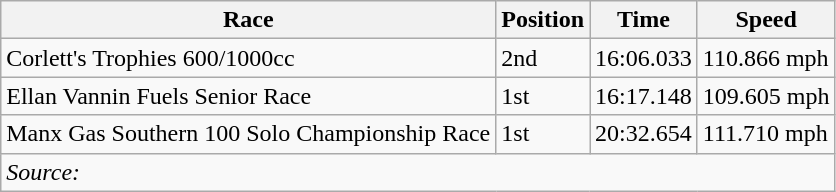<table class="wikitable">
<tr>
<th>Race</th>
<th>Position</th>
<th>Time</th>
<th>Speed</th>
</tr>
<tr>
<td>Corlett's Trophies 600/1000cc</td>
<td>2nd</td>
<td>16:06.033</td>
<td>110.866 mph</td>
</tr>
<tr>
<td>Ellan Vannin Fuels Senior Race</td>
<td>1st</td>
<td>16:17.148</td>
<td>109.605 mph</td>
</tr>
<tr>
<td>Manx Gas Southern 100 Solo Championship Race</td>
<td>1st</td>
<td>20:32.654</td>
<td>111.710 mph</td>
</tr>
<tr>
<td colspan="5"><em>Source:</em></td>
</tr>
</table>
